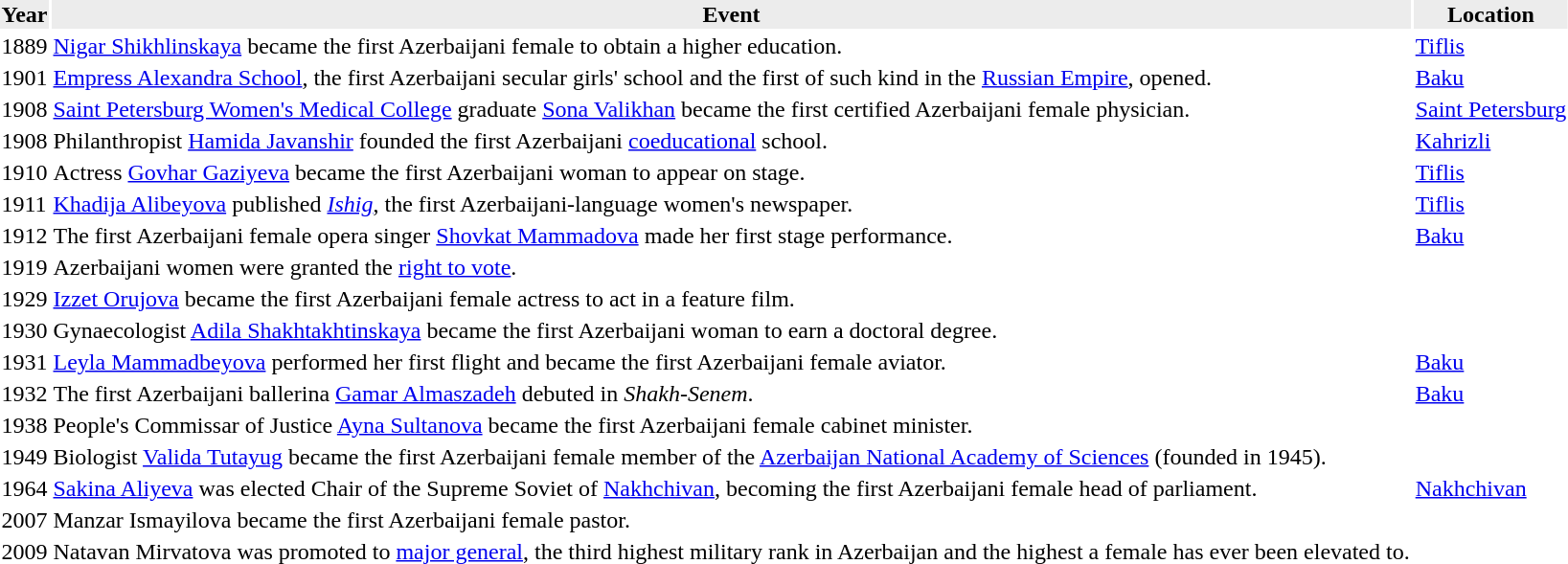<table class="sortable">
<tr bgcolor="#ececec">
<th>Year</th>
<th>Event</th>
<th>Location</th>
</tr>
<tr>
<td>1889</td>
<td><a href='#'>Nigar Shikhlinskaya</a> became the first Azerbaijani female to obtain a higher education.</td>
<td><a href='#'>Tiflis</a></td>
</tr>
<tr>
<td>1901</td>
<td><a href='#'>Empress Alexandra School</a>, the first Azerbaijani secular girls' school and the first of such kind in the <a href='#'>Russian Empire</a>, opened.</td>
<td><a href='#'>Baku</a></td>
</tr>
<tr>
<td>1908</td>
<td><a href='#'>Saint Petersburg Women's Medical College</a> graduate <a href='#'>Sona Valikhan</a> became the first certified Azerbaijani female physician.</td>
<td><a href='#'>Saint Petersburg</a></td>
</tr>
<tr>
<td>1908</td>
<td>Philanthropist <a href='#'>Hamida Javanshir</a> founded the first Azerbaijani <a href='#'>coeducational</a> school.</td>
<td><a href='#'>Kahrizli</a></td>
</tr>
<tr>
<td>1910</td>
<td>Actress <a href='#'>Govhar Gaziyeva</a> became the first Azerbaijani woman to appear on stage.</td>
<td><a href='#'>Tiflis</a></td>
</tr>
<tr>
<td>1911</td>
<td><a href='#'>Khadija Alibeyova</a> published <em><a href='#'>Ishig</a></em>, the first Azerbaijani-language women's newspaper.</td>
<td><a href='#'>Tiflis</a></td>
</tr>
<tr>
<td>1912</td>
<td>The first Azerbaijani female opera singer <a href='#'>Shovkat Mammadova</a> made her first stage performance.</td>
<td><a href='#'>Baku</a></td>
</tr>
<tr>
<td>1919</td>
<td>Azerbaijani women were granted the <a href='#'>right to vote</a>.</td>
<td></td>
</tr>
<tr>
<td>1929</td>
<td><a href='#'>Izzet Orujova</a> became the first Azerbaijani female actress to act in a feature film.</td>
<td></td>
</tr>
<tr>
<td>1930</td>
<td>Gynaecologist <a href='#'>Adila Shakhtakhtinskaya</a> became the first Azerbaijani woman to earn a doctoral degree.</td>
<td></td>
</tr>
<tr>
<td>1931</td>
<td><a href='#'>Leyla Mammadbeyova</a> performed her first flight and became the first Azerbaijani female aviator.</td>
<td><a href='#'>Baku</a></td>
</tr>
<tr>
<td>1932</td>
<td>The first Azerbaijani ballerina <a href='#'>Gamar Almaszadeh</a> debuted in <em>Shakh-Senem</em>.</td>
<td><a href='#'>Baku</a></td>
</tr>
<tr>
<td>1938</td>
<td>People's Commissar of Justice <a href='#'>Ayna Sultanova</a> became the first Azerbaijani female cabinet minister.</td>
<td></td>
</tr>
<tr>
<td>1949</td>
<td>Biologist <a href='#'>Valida Tutayug</a> became the first Azerbaijani female member of the <a href='#'>Azerbaijan National Academy of Sciences</a> (founded in 1945).</td>
<td></td>
</tr>
<tr>
<td>1964</td>
<td><a href='#'>Sakina Aliyeva</a> was elected Chair of the Supreme Soviet of <a href='#'>Nakhchivan</a>, becoming the first Azerbaijani female head of parliament.</td>
<td><a href='#'>Nakhchivan</a></td>
</tr>
<tr>
<td>2007</td>
<td>Manzar Ismayilova became the first Azerbaijani female pastor.</td>
<td></td>
</tr>
<tr>
<td>2009</td>
<td>Natavan Mirvatova was promoted to <a href='#'>major general</a>, the third highest military rank in Azerbaijan and the highest a female has ever been elevated to.</td>
<td></td>
</tr>
</table>
